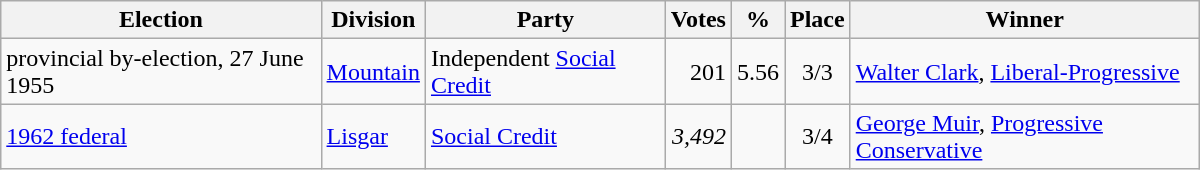<table class="wikitable" width="800">
<tr>
<th align="left">Election</th>
<th align="left">Division</th>
<th align="left">Party</th>
<th align="right">Votes</th>
<th align="right">%</th>
<th align="center">Place</th>
<th align="center">Winner</th>
</tr>
<tr>
<td align="left">provincial by-election, 27 June 1955</td>
<td align="left"><a href='#'>Mountain</a></td>
<td align="left">Independent <a href='#'>Social Credit</a></td>
<td align="right">201</td>
<td align="right">5.56</td>
<td align="center">3/3</td>
<td align="left"><a href='#'>Walter Clark</a>, <a href='#'>Liberal-Progressive</a></td>
</tr>
<tr>
<td align="left"><a href='#'>1962 federal</a></td>
<td align="left"><a href='#'>Lisgar</a></td>
<td align="left"><a href='#'>Social Credit</a></td>
<td align="right"><em>3,492</em></td>
<td align="right"></td>
<td align="center">3/4</td>
<td align="left"><a href='#'>George Muir</a>, <a href='#'>Progressive Conservative</a></td>
</tr>
</table>
